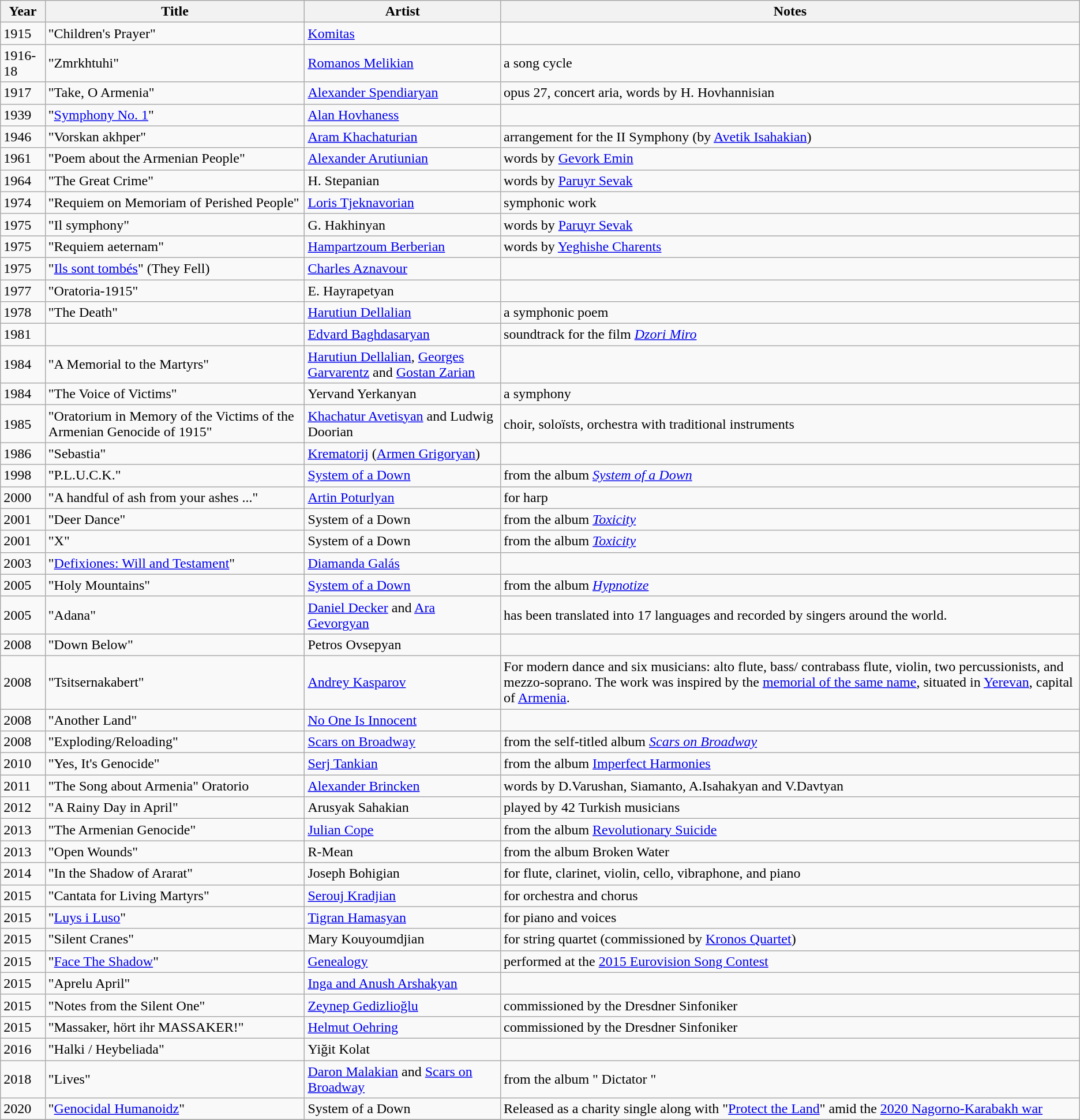<table class="wikitable">
<tr>
<th>Year</th>
<th>Title</th>
<th>Artist</th>
<th>Notes</th>
</tr>
<tr>
<td>1915</td>
<td>"Children's Prayer"</td>
<td><a href='#'>Komitas</a></td>
<td></td>
</tr>
<tr>
<td>1916-18</td>
<td>"Zmrkhtuhi"</td>
<td><a href='#'>Romanos Melikian</a></td>
<td>a song cycle</td>
</tr>
<tr>
<td>1917</td>
<td>"Take, O Armenia"</td>
<td><a href='#'>Alexander Spendiaryan</a></td>
<td>opus 27, concert aria, words by H. Hovhannisian</td>
</tr>
<tr>
<td>1939</td>
<td>"<a href='#'>Symphony No. 1</a>"</td>
<td><a href='#'>Alan Hovhaness</a></td>
<td></td>
</tr>
<tr>
<td>1946</td>
<td>"Vorskan akhper"</td>
<td><a href='#'>Aram Khachaturian</a></td>
<td>arrangement for the II Symphony (by <a href='#'>Avetik Isahakian</a>)</td>
</tr>
<tr>
<td>1961</td>
<td>"Poem about the Armenian People"</td>
<td><a href='#'>Alexander Arutiunian</a></td>
<td>words by <a href='#'>Gevork Emin</a></td>
</tr>
<tr>
<td>1964</td>
<td>"The Great Crime"</td>
<td>H. Stepanian</td>
<td>words by <a href='#'>Paruyr Sevak</a></td>
</tr>
<tr>
<td>1974</td>
<td>"Requiem on Memoriam of Perished People"</td>
<td><a href='#'>Loris Tjeknavorian</a></td>
<td>symphonic work</td>
</tr>
<tr>
<td>1975</td>
<td>"Il symphony"</td>
<td>G. Hakhinyan</td>
<td>words by <a href='#'>Paruyr Sevak</a></td>
</tr>
<tr>
<td>1975</td>
<td>"Requiem aeternam"</td>
<td><a href='#'>Hampartzoum Berberian</a></td>
<td>words by <a href='#'>Yeghishe Charents</a></td>
</tr>
<tr>
<td>1975</td>
<td>"<a href='#'>Ils sont tombés</a>" (They Fell)</td>
<td><a href='#'>Charles Aznavour</a></td>
<td></td>
</tr>
<tr>
<td>1977</td>
<td>"Oratoria-1915"</td>
<td>E. Hayrapetyan</td>
<td></td>
</tr>
<tr>
<td>1978</td>
<td>"The Death"</td>
<td><a href='#'>Harutiun Dellalian</a></td>
<td>a symphonic poem</td>
</tr>
<tr>
<td>1981</td>
<td></td>
<td><a href='#'>Edvard Baghdasaryan</a></td>
<td>soundtrack for the film <em><a href='#'>Dzori Miro</a></em></td>
</tr>
<tr>
<td>1984</td>
<td>"A Memorial to the Martyrs"</td>
<td><a href='#'>Harutiun Dellalian</a>, <a href='#'>Georges Garvarentz</a> and <a href='#'>Gostan Zarian</a></td>
<td></td>
</tr>
<tr>
<td>1984</td>
<td>"The Voice of Victims"</td>
<td>Yervand Yerkanyan</td>
<td>a symphony</td>
</tr>
<tr>
<td>1985</td>
<td>"Oratorium in Memory of the Victims of the Armenian Genocide of 1915"</td>
<td><a href='#'>Khachatur Avetisyan</a> and Ludwig Doorian</td>
<td>choir, soloïsts, orchestra with traditional instruments</td>
</tr>
<tr>
<td>1986</td>
<td>"Sebastia"</td>
<td><a href='#'>Krematorij</a> (<a href='#'>Armen Grigoryan</a>)</td>
<td></td>
</tr>
<tr>
<td>1998</td>
<td>"P.L.U.C.K."</td>
<td><a href='#'>System of a Down</a></td>
<td>from the album <em><a href='#'>System of a Down</a></em></td>
</tr>
<tr>
<td>2000</td>
<td>"A handful of ash from your ashes ..."</td>
<td><a href='#'>Artin Poturlyan</a></td>
<td>for harp</td>
</tr>
<tr>
<td>2001</td>
<td>"Deer Dance"</td>
<td>System of a Down</td>
<td>from the album <em><a href='#'>Toxicity</a></em></td>
</tr>
<tr>
<td>2001</td>
<td>"X"</td>
<td>System of a Down</td>
<td>from the album <em><a href='#'>Toxicity</a></em></td>
</tr>
<tr>
<td>2003</td>
<td>"<a href='#'>Defixiones: Will and Testament</a>"</td>
<td><a href='#'>Diamanda Galás</a></td>
<td></td>
</tr>
<tr>
<td>2005</td>
<td>"Holy Mountains"</td>
<td><a href='#'>System of a Down</a></td>
<td>from the album <em><a href='#'>Hypnotize</a></em></td>
</tr>
<tr>
<td>2005</td>
<td>"Adana"</td>
<td><a href='#'>Daniel Decker</a> and <a href='#'>Ara Gevorgyan</a></td>
<td>has been translated into 17 languages and recorded by singers around the world.</td>
</tr>
<tr>
<td>2008</td>
<td>"Down Below"</td>
<td>Petros Ovsepyan</td>
<td></td>
</tr>
<tr>
<td>2008</td>
<td>"Tsitsernakabert"</td>
<td><a href='#'>Andrey Kasparov</a></td>
<td>For modern dance and six musicians: alto flute, bass/ contrabass flute, violin, two percussionists, and mezzo-soprano. The work was inspired by the <a href='#'>memorial of the same name</a>, situated in <a href='#'>Yerevan</a>, capital of <a href='#'>Armenia</a>.</td>
</tr>
<tr>
<td>2008</td>
<td>"Another Land"</td>
<td><a href='#'>No One Is Innocent</a></td>
<td></td>
</tr>
<tr>
<td>2008</td>
<td>"Exploding/Reloading"</td>
<td><a href='#'>Scars on Broadway</a></td>
<td>from the self-titled album <em><a href='#'>Scars on Broadway</a></em></td>
</tr>
<tr>
<td>2010</td>
<td>"Yes, It's Genocide"</td>
<td><a href='#'>Serj Tankian</a></td>
<td>from the album <a href='#'>Imperfect Harmonies</a></td>
</tr>
<tr>
<td>2011</td>
<td>"The Song about Armenia" Oratorio</td>
<td><a href='#'>Alexander Brincken</a></td>
<td>words by D.Varushan, Siamanto, A.Isahakyan and V.Davtyan</td>
</tr>
<tr>
<td>2012</td>
<td>"A Rainy Day in April"</td>
<td>Arusyak Sahakian</td>
<td>played by 42 Turkish musicians</td>
</tr>
<tr>
<td>2013</td>
<td>"The Armenian Genocide"</td>
<td><a href='#'>Julian Cope</a></td>
<td>from the album <a href='#'>Revolutionary Suicide</a></td>
</tr>
<tr>
<td>2013</td>
<td>"Open Wounds"</td>
<td>R-Mean</td>
<td>from the album Broken Water</td>
</tr>
<tr>
<td>2014</td>
<td>"In the Shadow of Ararat"</td>
<td>Joseph Bohigian</td>
<td>for flute, clarinet, violin, cello, vibraphone, and piano</td>
</tr>
<tr>
<td>2015</td>
<td>"Cantata for Living Martyrs"</td>
<td><a href='#'>Serouj Kradjian</a></td>
<td>for orchestra and chorus</td>
</tr>
<tr>
<td>2015</td>
<td>"<a href='#'>Luys i Luso</a>"</td>
<td><a href='#'>Tigran Hamasyan</a></td>
<td>for piano and voices</td>
</tr>
<tr>
<td>2015</td>
<td>"Silent Cranes"</td>
<td>Mary Kouyoumdjian</td>
<td>for string quartet (commissioned by <a href='#'>Kronos Quartet</a>)</td>
</tr>
<tr>
<td>2015</td>
<td>"<a href='#'>Face The Shadow</a>"</td>
<td><a href='#'>Genealogy</a></td>
<td>performed at the <a href='#'>2015 Eurovision Song Contest</a></td>
</tr>
<tr>
<td>2015</td>
<td>"Aprelu April"</td>
<td><a href='#'>Inga and Anush Arshakyan</a></td>
<td></td>
</tr>
<tr>
<td>2015</td>
<td>"Notes from the Silent One"</td>
<td><a href='#'>Zeynep Gedizlioğlu</a></td>
<td>commissioned by the Dresdner Sinfoniker</td>
</tr>
<tr>
<td>2015</td>
<td>"Massaker, hört ihr MASSAKER!"</td>
<td><a href='#'>Helmut Oehring</a></td>
<td>commissioned by the Dresdner Sinfoniker</td>
</tr>
<tr>
<td>2016</td>
<td>"Halki / Heybeliada"</td>
<td>Yiğit Kolat</td>
<td></td>
</tr>
<tr>
<td>2018</td>
<td>"Lives"</td>
<td><a href='#'>Daron Malakian</a> and <a href='#'>Scars on Broadway</a></td>
<td>from the album " Dictator "</td>
</tr>
<tr>
<td>2020</td>
<td>"<a href='#'>Genocidal Humanoidz</a>"</td>
<td>System of a Down</td>
<td>Released as a charity single along with "<a href='#'>Protect the Land</a>" amid the <a href='#'>2020 Nagorno-Karabakh war</a></td>
</tr>
<tr>
</tr>
</table>
